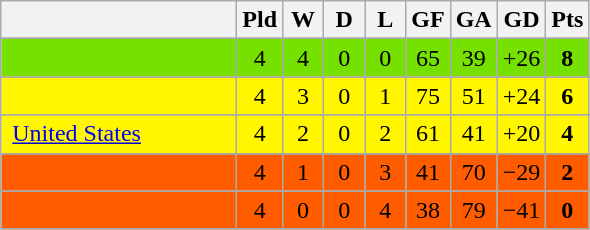<table class="wikitable" style="text-align:center;">
<tr>
<th width=150></th>
<th width=20>Pld</th>
<th width=20>W</th>
<th width=20>D</th>
<th width=20>L</th>
<th width=20>GF</th>
<th width=20>GA</th>
<th width=20>GD</th>
<th width=20>Pts</th>
</tr>
<tr>
</tr>
<tr bgcolor=#76ee00|>
<td align="left"></td>
<td>4</td>
<td>4</td>
<td>0</td>
<td>0</td>
<td>65</td>
<td>39</td>
<td>+26</td>
<td><strong>8</strong></td>
</tr>
<tr>
</tr>
<tr bgcolor=#ffff66|>
<td align="left"></td>
<td>4</td>
<td>3</td>
<td>0</td>
<td>1</td>
<td>75</td>
<td>51</td>
<td>+24</td>
<td><strong>6</strong></td>
</tr>
<tr>
</tr>
<tr bgcolor=#ffff66|>
<td align="left"> <a href='#'>United States</a></td>
<td>4</td>
<td>2</td>
<td>0</td>
<td>2</td>
<td>61</td>
<td>41</td>
<td>+20</td>
<td><strong>4</strong></td>
</tr>
<tr>
</tr>
<tr bgcolor=#ffc5c5|>
<td align="left"></td>
<td>4</td>
<td>1</td>
<td>0</td>
<td>3</td>
<td>41</td>
<td>70</td>
<td>−29</td>
<td><strong>2</strong></td>
</tr>
<tr>
</tr>
<tr bgcolor=#ffc5c5|>
<td align="left"></td>
<td>4</td>
<td>0</td>
<td>0</td>
<td>4</td>
<td>38</td>
<td>79</td>
<td>−41</td>
<td><strong>0</strong></td>
</tr>
</table>
